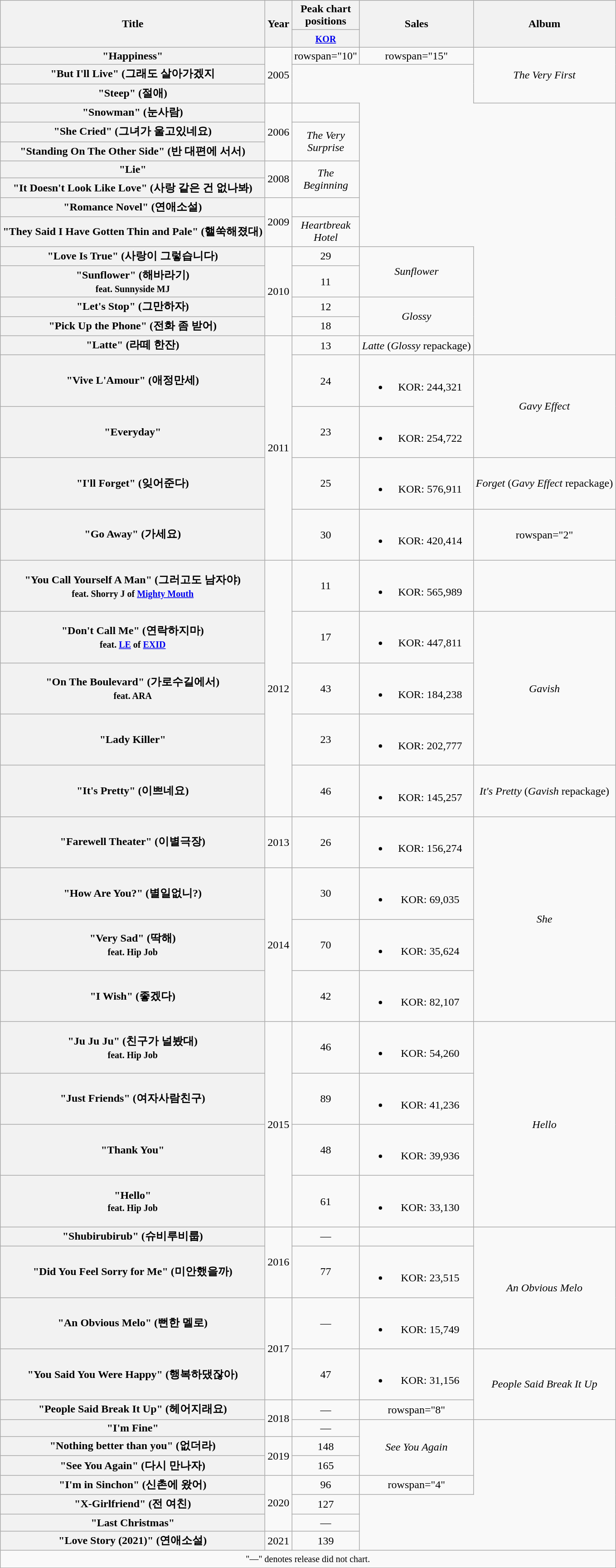<table class="wikitable plainrowheaders" style="text-align:center;">
<tr>
<th scope="col" rowspan="2">Title</th>
<th scope="col" rowspan="2">Year</th>
<th scope="col" colspan="1" style="width:5em;">Peak chart positions</th>
<th scope="col" rowspan="2">Sales</th>
<th scope="col" rowspan="2">Album</th>
</tr>
<tr>
<th><small><a href='#'>KOR</a></small><br></th>
</tr>
<tr>
<th scope="row">"Happiness"</th>
<td rowspan="3">2005</td>
<td>rowspan="10" </td>
<td>rowspan="15" </td>
<td rowspan="3"><em>The Very First</em></td>
</tr>
<tr>
<th scope="row">"But I'll Live" (그래도 살아가겠지</th>
</tr>
<tr>
<th scope="row">"Steep" (절애)</th>
</tr>
<tr>
<th scope="row">"Snowman" (눈사람)</th>
<td rowspan="3">2006</td>
<td></td>
</tr>
<tr>
<th scope="row">"She Cried" (그녀가 울고있네요)</th>
<td rowspan="2"><em>The Very Surprise</em></td>
</tr>
<tr>
<th scope="row">"Standing On The Other Side" (반 대편에 서서)</th>
</tr>
<tr>
<th scope="row">"Lie"</th>
<td rowspan="2">2008</td>
<td rowspan="2"><em>The Beginning</em></td>
</tr>
<tr>
<th scope="row">"It Doesn't Look Like Love" (사랑 같은 건 없나봐)</th>
</tr>
<tr>
<th scope="row">"Romance Novel" (연애소설)</th>
<td rowspan="2">2009</td>
<td></td>
</tr>
<tr>
<th scope="row">"They Said I Have Gotten Thin and Pale" (핼쑥해졌대)</th>
<td><em>Heartbreak Hotel</em></td>
</tr>
<tr>
<th scope="row">"Love Is True" (사랑이 그렇습니다)</th>
<td rowspan="4">2010</td>
<td>29</td>
<td rowspan="2"><em>Sunflower</em></td>
</tr>
<tr>
<th scope="row">"Sunflower" (해바라기) <br> <small>feat. Sunnyside MJ</small></th>
<td>11</td>
</tr>
<tr>
<th scope="row">"Let's Stop" (그만하자)</th>
<td>12</td>
<td rowspan="2"><em>Glossy</em></td>
</tr>
<tr>
<th scope="row">"Pick Up the Phone" (전화 좀 받어)</th>
<td>18</td>
</tr>
<tr>
<th scope="row">"Latte" (라떼 한잔)<br></th>
<td rowspan="5">2011</td>
<td>13</td>
<td><em>Latte</em> (<em>Glossy</em> repackage)</td>
</tr>
<tr>
<th scope="row">"Vive L'Amour" (애정만세)</th>
<td>24</td>
<td><br><ul><li>KOR: 244,321</li></ul></td>
<td rowspan="2"><em>Gavy Effect</em></td>
</tr>
<tr>
<th scope="row">"Everyday"</th>
<td>23</td>
<td><br><ul><li>KOR: 254,722</li></ul></td>
</tr>
<tr>
<th scope="row">"I'll Forget" (잊어준다)</th>
<td>25</td>
<td><br><ul><li>KOR: 576,911</li></ul></td>
<td><em>Forget</em> (<em>Gavy Effect</em> repackage)</td>
</tr>
<tr>
<th scope="row">"Go Away" (가세요)</th>
<td>30</td>
<td><br><ul><li>KOR: 420,414</li></ul></td>
<td>rowspan="2" </td>
</tr>
<tr>
<th scope="row">"You Call Yourself A Man" (그러고도 남자야) <br> <small>feat. Shorry J of <a href='#'>Mighty Mouth</a></small></th>
<td rowspan="5">2012</td>
<td>11</td>
<td><br><ul><li>KOR: 565,989</li></ul></td>
</tr>
<tr>
<th scope="row">"Don't Call Me" (연락하지마) <br> <small>feat. <a href='#'>LE</a> of <a href='#'>EXID</a></small></th>
<td>17</td>
<td><br><ul><li>KOR: 447,811</li></ul></td>
<td rowspan="3"><em>Gavish</em></td>
</tr>
<tr>
<th scope="row">"On The Boulevard" (가로수길에서) <br> <small>feat. ARA</small></th>
<td>43</td>
<td><br><ul><li>KOR: 184,238</li></ul></td>
</tr>
<tr>
<th scope="row">"Lady Killer"</th>
<td>23</td>
<td><br><ul><li>KOR: 202,777</li></ul></td>
</tr>
<tr>
<th scope="row">"It's Pretty" (이쁘네요)</th>
<td>46</td>
<td><br><ul><li>KOR: 145,257</li></ul></td>
<td><em>It's Pretty</em> (<em>Gavish</em> repackage)</td>
</tr>
<tr>
<th scope="row">"Farewell Theater" (이별극장)</th>
<td>2013</td>
<td>26</td>
<td><br><ul><li>KOR: 156,274</li></ul></td>
<td rowspan="4"><em>She</em></td>
</tr>
<tr>
<th scope="row">"How Are You?" (별일없니?)</th>
<td rowspan="3">2014</td>
<td>30</td>
<td><br><ul><li>KOR: 69,035</li></ul></td>
</tr>
<tr>
<th scope="row">"Very Sad" (딱해) <br> <small>feat. Hip Job</small></th>
<td>70</td>
<td><br><ul><li>KOR: 35,624</li></ul></td>
</tr>
<tr>
<th scope="row">"I Wish" (좋겠다)</th>
<td>42</td>
<td><br><ul><li>KOR: 82,107</li></ul></td>
</tr>
<tr>
<th scope="row">"Ju Ju Ju" (친구가 널봤대) <br> <small>feat. Hip Job</small></th>
<td rowspan="4">2015</td>
<td>46</td>
<td><br><ul><li>KOR: 54,260</li></ul></td>
<td rowspan="4"><em>Hello</em></td>
</tr>
<tr>
<th scope="row">"Just Friends" (여자사람친구)</th>
<td>89</td>
<td><br><ul><li>KOR: 41,236</li></ul></td>
</tr>
<tr>
<th scope="row">"Thank You"</th>
<td>48</td>
<td><br><ul><li>KOR: 39,936</li></ul></td>
</tr>
<tr>
<th scope="row">"Hello" <br> <small>feat. Hip Job</small></th>
<td>61</td>
<td><br><ul><li>KOR: 33,130</li></ul></td>
</tr>
<tr>
<th scope="row">"Shubirubirub" (슈비루비룹)</th>
<td rowspan="2">2016</td>
<td>—</td>
<td></td>
<td rowspan="3"><em>An Obvious Melo</em></td>
</tr>
<tr>
<th scope="row">"Did You Feel Sorry for Me" (미안했을까)</th>
<td>77</td>
<td><br><ul><li>KOR: 23,515</li></ul></td>
</tr>
<tr>
<th scope="row">"An Obvious Melo" (뻔한 멜로)</th>
<td rowspan="2">2017</td>
<td>—</td>
<td><br><ul><li>KOR: 15,749</li></ul></td>
</tr>
<tr>
<th scope="row">"You Said You Were Happy" (행복하댔잖아)</th>
<td>47</td>
<td><br><ul><li>KOR: 31,156</li></ul></td>
<td rowspan="2"><em>People Said Break It Up</em></td>
</tr>
<tr>
<th scope="row">"People Said Break It Up" (헤어지래요)</th>
<td rowspan="2">2018</td>
<td>—</td>
<td>rowspan="8" </td>
</tr>
<tr>
<th scope="row">"I'm Fine"</th>
<td>—</td>
<td rowspan="3"><em>See You Again</em></td>
</tr>
<tr>
<th scope="row">"Nothing better than you" (없더라)</th>
<td rowspan="2">2019</td>
<td>148</td>
</tr>
<tr>
<th scope="row">"See You Again" (다시 만나자)</th>
<td>165</td>
</tr>
<tr>
<th scope="row">"I'm in Sinchon" (신촌에 왔어)</th>
<td rowspan="3">2020</td>
<td>96</td>
<td>rowspan="4" </td>
</tr>
<tr>
<th scope="row">"X-Girlfriend" (전 여친)</th>
<td>127</td>
</tr>
<tr>
<th scope="row">"Last Christmas"</th>
<td>—</td>
</tr>
<tr>
<th scope="row">"Love Story (2021)" (연애소설)</th>
<td>2021</td>
<td>139</td>
</tr>
<tr>
<td colspan="5"><small>"—" denotes release did not chart.</small></td>
</tr>
</table>
